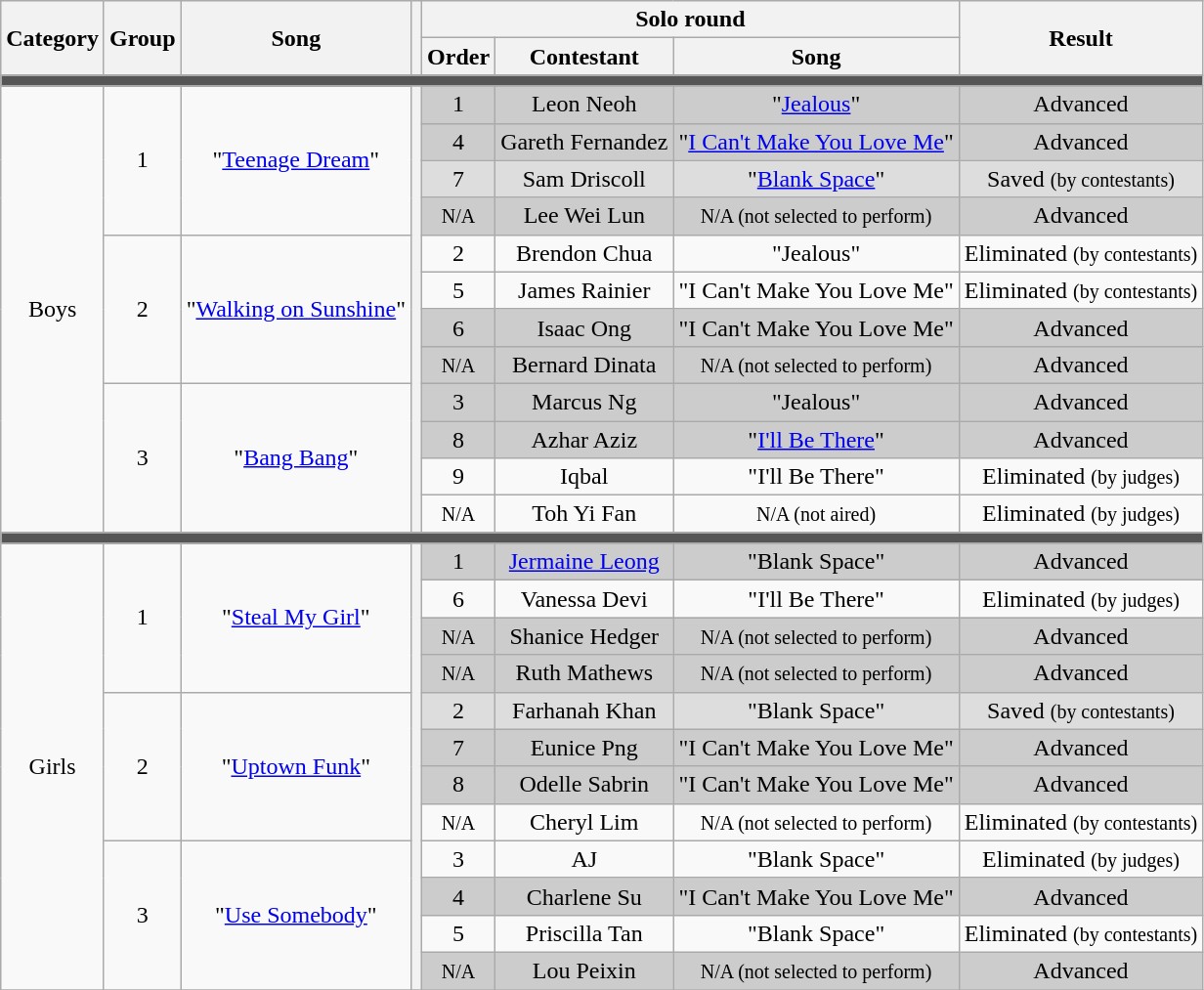<table class="wikitable plainrowheaders" style="text-align:center;">
<tr>
<th rowspan=2 scope="col">Category</th>
<th rowspan=2 scope="col">Group</th>
<th rowspan=2 scope="col">Song</th>
<th rowspan=2 scope="col"></th>
<th colspan=3 scope="col">Solo round</th>
<th rowspan=2 scope="col">Result</th>
</tr>
<tr>
<th scope="col">Order</th>
<th scope="col">Contestant</th>
<th scope="col">Song</th>
</tr>
<tr>
<td colspan="8" style="background:#555;"></td>
</tr>
<tr>
<td rowspan=12 scope="row">Boys</td>
<td rowspan=4 scope="row">1</td>
<td rowspan=4>"<a href='#'>Teenage Dream</a>"</td>
<th rowspan=12 scope="col"></th>
<td style="background:#ccc;" scope="row">1</td>
<td style="background:#ccc;">Leon Neoh</td>
<td style="background:#ccc;">"<a href='#'>Jealous</a>"</td>
<td style="background:#ccc;">Advanced</td>
</tr>
<tr style="background:#ccc;">
<td scope="row">4</td>
<td>Gareth Fernandez</td>
<td>"<a href='#'>I Can't Make You Love Me</a>"</td>
<td>Advanced</td>
</tr>
<tr style="background:#ddd;">
<td scope="row">7</td>
<td>Sam Driscoll</td>
<td>"<a href='#'>Blank Space</a>"</td>
<td>Saved <small>(by contestants)</small></td>
</tr>
<tr style="background:#ccc;">
<td scope="row"><small>N/A</small></td>
<td>Lee Wei Lun</td>
<td><small>N/A (not selected to perform)</small></td>
<td>Advanced</td>
</tr>
<tr>
<td rowspan=4 scope="row">2</td>
<td rowspan=4>"<a href='#'>Walking on Sunshine</a>"</td>
<td scope="row">2</td>
<td>Brendon Chua</td>
<td>"Jealous"</td>
<td>Eliminated <small>(by contestants)</small></td>
</tr>
<tr>
<td scope="row">5</td>
<td>James Rainier</td>
<td>"I Can't Make You Love Me"</td>
<td>Eliminated <small>(by contestants)</small></td>
</tr>
<tr style="background:#ccc;">
<td scope="row">6</td>
<td>Isaac Ong</td>
<td>"I Can't Make You Love Me"</td>
<td>Advanced</td>
</tr>
<tr style="background:#ccc;">
<td scope="row"><small>N/A</small></td>
<td>Bernard Dinata</td>
<td><small>N/A (not selected to perform)</small></td>
<td>Advanced</td>
</tr>
<tr>
<td rowspan=4 scope="row">3</td>
<td rowspan=4>"<a href='#'>Bang Bang</a>"</td>
<td style="background:#ccc;" scope="row">3</td>
<td style="background:#ccc;">Marcus Ng</td>
<td style="background:#ccc;">"Jealous"</td>
<td style="background:#ccc;">Advanced</td>
</tr>
<tr style="background:#ccc;">
<td scope="row">8</td>
<td>Azhar Aziz</td>
<td>"<a href='#'>I'll Be There</a>"</td>
<td>Advanced</td>
</tr>
<tr>
<td scope="row">9</td>
<td>Iqbal</td>
<td>"I'll Be There"</td>
<td>Eliminated <small>(by judges)</small></td>
</tr>
<tr>
<td scope="row"><small>N/A</small></td>
<td>Toh Yi Fan</td>
<td><small>N/A (not aired)</small></td>
<td>Eliminated <small>(by judges)</small></td>
</tr>
<tr>
<td colspan="8" style="background:#555;"></td>
</tr>
<tr>
<td rowspan=12 scope="row">Girls</td>
<td rowspan=4 scope="row">1</td>
<td rowspan=4>"<a href='#'>Steal My Girl</a>"</td>
<th rowspan=12 scope="col"></th>
<td style="background:#ccc;" scope="row">1</td>
<td style="background:#ccc;"><a href='#'>Jermaine Leong</a></td>
<td style="background:#ccc;">"Blank Space"</td>
<td style="background:#ccc;">Advanced</td>
</tr>
<tr>
<td scope="row">6</td>
<td>Vanessa Devi</td>
<td>"I'll Be There"</td>
<td>Eliminated <small>(by judges)</small></td>
</tr>
<tr style="background:#ccc;">
<td scope="row"><small>N/A</small></td>
<td>Shanice Hedger</td>
<td><small>N/A (not selected to perform)</small></td>
<td>Advanced</td>
</tr>
<tr style="background:#ccc;">
<td scope="row"><small>N/A</small></td>
<td>Ruth Mathews</td>
<td><small>N/A (not selected to perform)</small></td>
<td>Advanced</td>
</tr>
<tr>
<td rowspan=4 scope="row">2</td>
<td rowspan=4>"<a href='#'>Uptown Funk</a>"</td>
<td style="background:#ddd;" scope="row">2</td>
<td style="background:#ddd;">Farhanah Khan</td>
<td style="background:#ddd;">"Blank Space"</td>
<td style="background:#ddd;">Saved <small>(by contestants)</small></td>
</tr>
<tr style="background:#ccc;">
<td scope="row">7</td>
<td>Eunice Png</td>
<td>"I Can't Make You Love Me"</td>
<td>Advanced</td>
</tr>
<tr style="background:#ccc;">
<td scope="row">8</td>
<td>Odelle Sabrin</td>
<td>"I Can't Make You Love Me"</td>
<td>Advanced</td>
</tr>
<tr>
<td scope="row"><small>N/A</small></td>
<td>Cheryl Lim</td>
<td><small>N/A (not selected to perform)</small></td>
<td>Eliminated <small>(by contestants)</small></td>
</tr>
<tr>
<td rowspan=4 scope="row">3</td>
<td rowspan=4>"<a href='#'>Use Somebody</a>"</td>
<td scope="row">3</td>
<td>AJ</td>
<td>"Blank Space"</td>
<td>Eliminated <small>(by judges)</small></td>
</tr>
<tr style="background:#ccc;">
<td scope="row">4</td>
<td>Charlene Su</td>
<td>"I Can't Make You Love Me"</td>
<td>Advanced</td>
</tr>
<tr>
<td scope="row">5</td>
<td>Priscilla Tan</td>
<td>"Blank Space"</td>
<td>Eliminated <small>(by contestants)</small></td>
</tr>
<tr style="background:#ccc;">
<td scope="row"><small>N/A</small></td>
<td>Lou Peixin</td>
<td><small>N/A (not selected to perform)</small></td>
<td>Advanced</td>
</tr>
<tr>
</tr>
</table>
